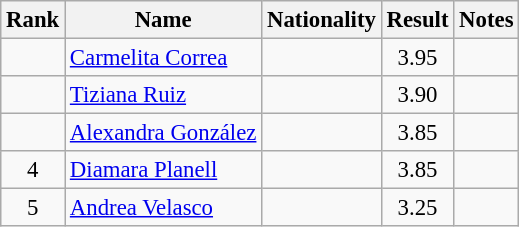<table class="wikitable sortable" style="text-align:center;font-size:95%">
<tr>
<th>Rank</th>
<th>Name</th>
<th>Nationality</th>
<th>Result</th>
<th>Notes</th>
</tr>
<tr>
<td></td>
<td align=left><a href='#'>Carmelita Correa</a></td>
<td align=left></td>
<td>3.95</td>
<td></td>
</tr>
<tr>
<td></td>
<td align=left><a href='#'>Tiziana Ruiz</a></td>
<td align=left></td>
<td>3.90</td>
<td></td>
</tr>
<tr>
<td></td>
<td align=left><a href='#'>Alexandra González</a></td>
<td align=left></td>
<td>3.85</td>
<td></td>
</tr>
<tr>
<td>4</td>
<td align=left><a href='#'>Diamara Planell</a></td>
<td align=left></td>
<td>3.85</td>
<td></td>
</tr>
<tr>
<td>5</td>
<td align=left><a href='#'>Andrea Velasco</a></td>
<td align=left></td>
<td>3.25</td>
<td></td>
</tr>
</table>
